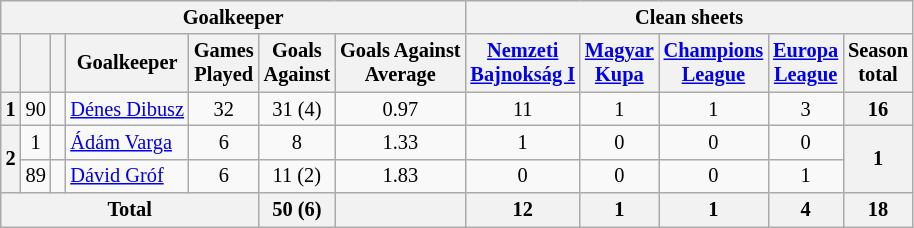<table class="wikitable sortable sticky-header-multi" style="text-align:center; font-size:85%;">
<tr>
<th colspan="7">Goalkeeper</th>
<th colspan="5">Clean sheets</th>
</tr>
<tr>
<th></th>
<th></th>
<th></th>
<th>Goalkeeper</th>
<th>Games<br>Played</th>
<th>Goals<br>Against</th>
<th>Goals Against<br>Average</th>
<th><a href='#'>Nemzeti<br>Bajnokság I</a></th>
<th><a href='#'>Magyar<br>Kupa</a></th>
<th><a href='#'>Champions<br>League</a></th>
<th><a href='#'>Europa<br>League</a></th>
<th>Season<br>total</th>
</tr>
<tr>
<th rowspan="1">1</th>
<td>90</td>
<td> </td>
<td style="text-align:left;" data-sort-value="Dibusz"><a href='#'>Dénes Dibusz</a></td>
<td>32</td>
<td>31 (4)</td>
<td>0.97</td>
<td>11</td>
<td>1</td>
<td>1</td>
<td>3</td>
<th>16</th>
</tr>
<tr>
<th rowspan="2">2</th>
<td>1</td>
<td> </td>
<td style="text-align:left;" data-sort-value="VargaA"><a href='#'>Ádám Varga</a></td>
<td>6</td>
<td>8</td>
<td>1.33</td>
<td>1</td>
<td>0</td>
<td>0</td>
<td>0</td>
<th rowspan="2">1</th>
</tr>
<tr>
<td>89</td>
<td> </td>
<td style="text-align:left;" data-sort-value="Grof"><a href='#'>Dávid Gróf</a></td>
<td>6</td>
<td>11 (2)</td>
<td>1.83</td>
<td>0</td>
<td>0</td>
<td>0</td>
<td>1</td>
</tr>
<tr>
<th colspan="5">Total</th>
<th>50 (6)</th>
<th></th>
<th>12</th>
<th>1</th>
<th>1</th>
<th>4</th>
<th>18</th>
</tr>
</table>
